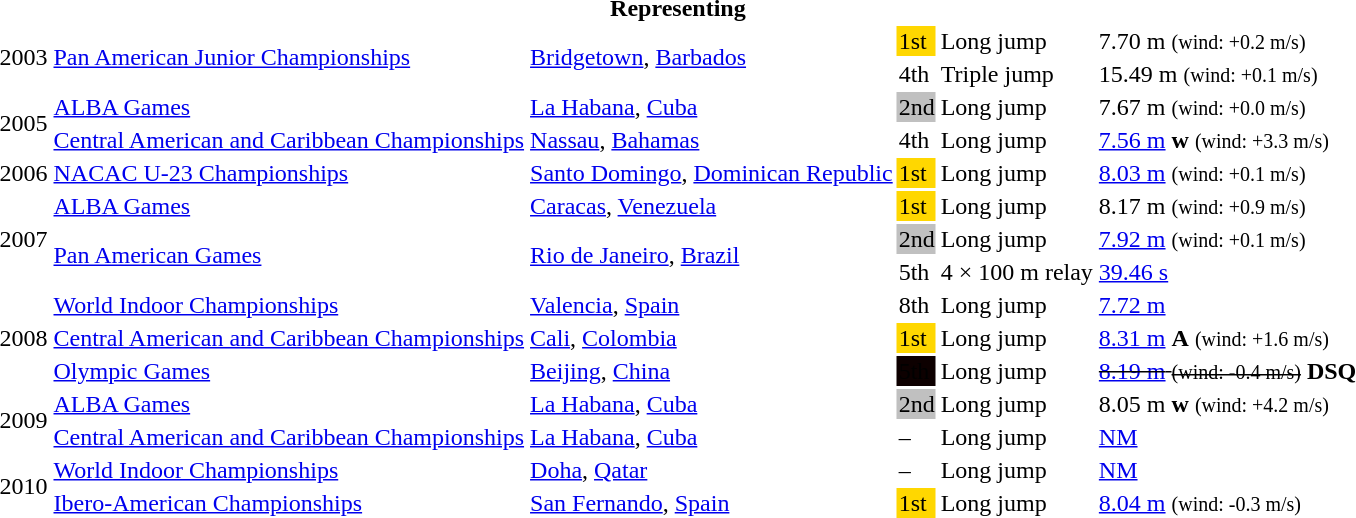<table>
<tr>
<th colspan="6">Representing </th>
</tr>
<tr>
<td rowspan=2>2003</td>
<td rowspan=2><a href='#'>Pan American Junior Championships</a></td>
<td rowspan=2><a href='#'>Bridgetown</a>, <a href='#'>Barbados</a></td>
<td bgcolor=gold>1st</td>
<td>Long jump</td>
<td>7.70 m <small>(wind: +0.2 m/s)</small></td>
</tr>
<tr>
<td>4th</td>
<td>Triple jump</td>
<td>15.49 m <small>(wind: +0.1 m/s)</small></td>
</tr>
<tr>
<td rowspan=2>2005</td>
<td><a href='#'>ALBA Games</a></td>
<td><a href='#'>La Habana</a>, <a href='#'>Cuba</a></td>
<td bgcolor=silver>2nd</td>
<td>Long jump</td>
<td>7.67 m  <small>(wind: +0.0 m/s)</small></td>
</tr>
<tr>
<td><a href='#'>Central American and Caribbean Championships</a></td>
<td><a href='#'>Nassau</a>, <a href='#'>Bahamas</a></td>
<td>4th</td>
<td>Long jump</td>
<td><a href='#'>7.56 m</a> <strong>w</strong> <small>(wind: +3.3 m/s)</small></td>
</tr>
<tr>
<td>2006</td>
<td><a href='#'>NACAC U-23 Championships</a></td>
<td><a href='#'>Santo Domingo</a>, <a href='#'>Dominican Republic</a></td>
<td bgcolor=gold>1st</td>
<td>Long jump</td>
<td><a href='#'>8.03 m</a> <small>(wind: +0.1 m/s)</small></td>
</tr>
<tr>
<td rowspan=3>2007</td>
<td><a href='#'>ALBA Games</a></td>
<td><a href='#'>Caracas</a>, <a href='#'>Venezuela</a></td>
<td bgcolor=gold>1st</td>
<td>Long jump</td>
<td>8.17 m <small>(wind: +0.9 m/s)</small></td>
</tr>
<tr>
<td rowspan=2><a href='#'>Pan American Games</a></td>
<td rowspan=2><a href='#'>Rio de Janeiro</a>, <a href='#'>Brazil</a></td>
<td bgcolor=silver>2nd</td>
<td>Long jump</td>
<td><a href='#'>7.92 m</a> <small>(wind: +0.1 m/s)</small></td>
</tr>
<tr>
<td>5th</td>
<td>4 × 100 m relay</td>
<td><a href='#'>39.46 s</a></td>
</tr>
<tr>
<td rowspan=3>2008</td>
<td><a href='#'>World Indoor Championships</a></td>
<td><a href='#'>Valencia</a>, <a href='#'>Spain</a></td>
<td>8th</td>
<td>Long jump</td>
<td><a href='#'>7.72 m</a></td>
</tr>
<tr>
<td><a href='#'>Central American and Caribbean Championships</a></td>
<td><a href='#'>Cali</a>, <a href='#'>Colombia</a></td>
<td bgcolor="gold">1st</td>
<td>Long jump</td>
<td><a href='#'>8.31 m</a> <strong>A</strong> <small>(wind: +1.6 m/s)</small></td>
</tr>
<tr>
<td><a href='#'>Olympic Games</a></td>
<td><a href='#'>Beijing</a>, <a href='#'>China</a></td>
<td bgcolor="DSQ">5th</td>
<td>Long jump</td>
<td><s><a href='#'>8.19 m</a> <small>(wind: -0.4 m/s)</small></s> <strong>DSQ</strong></td>
</tr>
<tr>
<td rowspan=2>2009</td>
<td><a href='#'>ALBA Games</a></td>
<td><a href='#'>La Habana</a>, <a href='#'>Cuba</a></td>
<td bgcolor=silver>2nd</td>
<td>Long jump</td>
<td>8.05 m <strong>w</strong>  <small>(wind: +4.2 m/s)</small></td>
</tr>
<tr>
<td><a href='#'>Central American and Caribbean Championships</a></td>
<td><a href='#'>La Habana</a>, <a href='#'>Cuba</a></td>
<td>–</td>
<td>Long jump</td>
<td><a href='#'>NM</a></td>
</tr>
<tr>
<td rowspan=2>2010</td>
<td><a href='#'>World Indoor Championships</a></td>
<td><a href='#'>Doha</a>, <a href='#'>Qatar</a></td>
<td>–</td>
<td>Long jump</td>
<td><a href='#'>NM</a></td>
</tr>
<tr>
<td><a href='#'>Ibero-American Championships</a></td>
<td><a href='#'>San Fernando</a>, <a href='#'>Spain</a></td>
<td bgcolor="gold">1st</td>
<td>Long jump</td>
<td><a href='#'>8.04 m</a> <small>(wind: -0.3 m/s)</small></td>
</tr>
</table>
